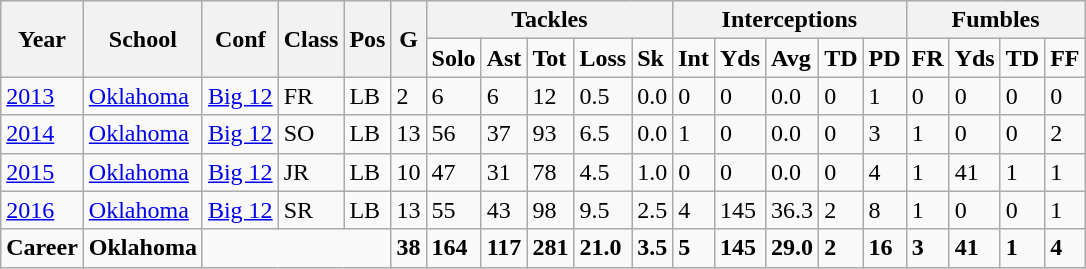<table class="wikitable">
<tr>
<th rowspan="2">Year</th>
<th rowspan="2">School</th>
<th rowspan="2">Conf</th>
<th rowspan="2">Class</th>
<th rowspan="2">Pos</th>
<th rowspan="2">G</th>
<th colspan="5" style="text-align: center; font-weight:bold;">Tackles</th>
<th colspan="5" style="text-align: center; font-weight:bold;">Interceptions</th>
<th colspan="4" style="text-align: center; font-weight:bold;">Fumbles</th>
</tr>
<tr>
<td style="font-weight:bold;">Solo</td>
<td style="font-weight:bold;">Ast</td>
<td style="font-weight:bold;">Tot</td>
<td style="font-weight:bold;">Loss</td>
<td style="font-weight:bold;">Sk</td>
<td style="font-weight:bold;">Int</td>
<td style="font-weight:bold;">Yds</td>
<td style="font-weight:bold;">Avg</td>
<td style="font-weight:bold;">TD</td>
<td style="font-weight:bold;">PD</td>
<td style="font-weight:bold;">FR</td>
<td style="font-weight:bold;">Yds</td>
<td style="font-weight:bold;">TD</td>
<td style="font-weight:bold;">FF</td>
</tr>
<tr>
<td><a href='#'>2013</a></td>
<td><a href='#'>Oklahoma</a></td>
<td><a href='#'>Big 12</a></td>
<td>FR</td>
<td>LB</td>
<td>2</td>
<td>6</td>
<td>6</td>
<td>12</td>
<td>0.5</td>
<td>0.0</td>
<td>0</td>
<td>0</td>
<td>0.0</td>
<td>0</td>
<td>1</td>
<td>0</td>
<td>0</td>
<td>0</td>
<td>0</td>
</tr>
<tr>
<td><a href='#'>2014</a></td>
<td><a href='#'>Oklahoma</a></td>
<td><a href='#'>Big 12</a></td>
<td>SO</td>
<td>LB</td>
<td>13</td>
<td>56</td>
<td>37</td>
<td>93</td>
<td>6.5</td>
<td>0.0</td>
<td>1</td>
<td>0</td>
<td>0.0</td>
<td>0</td>
<td>3</td>
<td>1</td>
<td>0</td>
<td>0</td>
<td>2</td>
</tr>
<tr>
<td><a href='#'>2015</a></td>
<td><a href='#'>Oklahoma</a></td>
<td><a href='#'>Big 12</a></td>
<td>JR</td>
<td>LB</td>
<td>10</td>
<td>47</td>
<td>31</td>
<td>78</td>
<td>4.5</td>
<td>1.0</td>
<td>0</td>
<td>0</td>
<td>0.0</td>
<td>0</td>
<td>4</td>
<td>1</td>
<td>41</td>
<td>1</td>
<td>1</td>
</tr>
<tr>
<td><a href='#'>2016</a></td>
<td><a href='#'>Oklahoma</a></td>
<td><a href='#'>Big 12</a></td>
<td>SR</td>
<td>LB</td>
<td>13</td>
<td>55</td>
<td>43</td>
<td>98</td>
<td>9.5</td>
<td>2.5</td>
<td>4</td>
<td>145</td>
<td>36.3</td>
<td>2</td>
<td>8</td>
<td>1</td>
<td>0</td>
<td>0</td>
<td>1</td>
</tr>
<tr>
<td style="font-weight:bold;">Career</td>
<td style="font-weight:bold;">Oklahoma</td>
<td colspan="3" style="font-weight:bold;"></td>
<td style="font-weight:bold;">38</td>
<td style="font-weight:bold;">164</td>
<td style="font-weight:bold;">117</td>
<td style="font-weight:bold;">281</td>
<td style="font-weight:bold;">21.0</td>
<td style="font-weight:bold;">3.5</td>
<td style="font-weight:bold;">5</td>
<td style="font-weight:bold;">145</td>
<td style="font-weight:bold;">29.0</td>
<td style="font-weight:bold;">2</td>
<td style="font-weight:bold;">16</td>
<td style="font-weight:bold;">3</td>
<td style="font-weight:bold;">41</td>
<td style="font-weight:bold;">1</td>
<td style="font-weight:bold;">4</td>
</tr>
</table>
